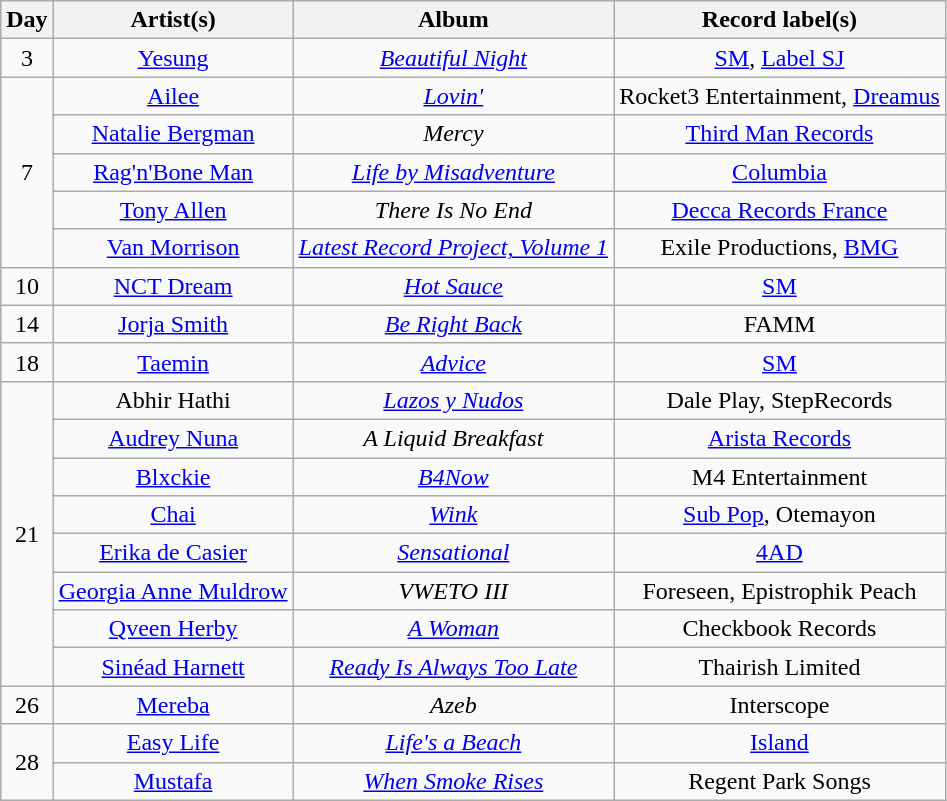<table class="wikitable" style="text-align:center;">
<tr>
<th scope="col">Day</th>
<th scope="col">Artist(s)</th>
<th scope="col">Album</th>
<th scope="col">Record label(s)</th>
</tr>
<tr>
<td>3</td>
<td><a href='#'>Yesung</a></td>
<td><em><a href='#'>Beautiful Night</a></em></td>
<td><a href='#'>SM</a>, <a href='#'>Label SJ</a></td>
</tr>
<tr>
<td rowspan="5">7</td>
<td><a href='#'>Ailee</a></td>
<td><em><a href='#'>Lovin'</a></em></td>
<td>Rocket3 Entertainment, <a href='#'>Dreamus</a></td>
</tr>
<tr>
<td><a href='#'>Natalie Bergman</a></td>
<td><em>Mercy</em></td>
<td><a href='#'>Third Man Records</a></td>
</tr>
<tr>
<td><a href='#'>Rag'n'Bone Man</a></td>
<td><em><a href='#'>Life by Misadventure</a></em></td>
<td><a href='#'>Columbia</a></td>
</tr>
<tr>
<td><a href='#'>Tony Allen</a></td>
<td><em>There Is No End</em></td>
<td><a href='#'>Decca Records France</a></td>
</tr>
<tr>
<td><a href='#'>Van Morrison</a></td>
<td><em><a href='#'>Latest Record Project, Volume 1</a></em></td>
<td>Exile Productions, <a href='#'>BMG</a></td>
</tr>
<tr>
<td>10</td>
<td><a href='#'>NCT Dream</a></td>
<td><em><a href='#'>Hot Sauce</a></em></td>
<td><a href='#'>SM</a></td>
</tr>
<tr>
<td>14</td>
<td><a href='#'>Jorja Smith</a></td>
<td><em><a href='#'>Be Right Back</a></em></td>
<td>FAMM</td>
</tr>
<tr>
<td>18</td>
<td><a href='#'>Taemin</a></td>
<td><em><a href='#'>Advice</a></em></td>
<td><a href='#'>SM</a></td>
</tr>
<tr>
<td rowspan="8">21</td>
<td>Abhir Hathi</td>
<td><em><a href='#'>Lazos y Nudos</a></em></td>
<td>Dale Play, StepRecords</td>
</tr>
<tr>
<td><a href='#'>Audrey Nuna</a></td>
<td><em>A Liquid Breakfast</em></td>
<td><a href='#'>Arista Records</a></td>
</tr>
<tr>
<td><a href='#'>Blxckie</a></td>
<td><em><a href='#'>B4Now</a></em></td>
<td>M4 Entertainment</td>
</tr>
<tr>
<td><a href='#'>Chai</a></td>
<td><em><a href='#'>Wink</a></em></td>
<td><a href='#'>Sub Pop</a>, Otemayon</td>
</tr>
<tr>
<td><a href='#'>Erika de Casier</a></td>
<td><em><a href='#'>Sensational</a></em></td>
<td><a href='#'>4AD</a></td>
</tr>
<tr>
<td><a href='#'>Georgia Anne Muldrow</a></td>
<td><em>VWETO III</em></td>
<td>Foreseen, Epistrophik Peach</td>
</tr>
<tr>
<td><a href='#'>Qveen Herby</a></td>
<td><em><a href='#'>A Woman</a></em></td>
<td>Checkbook Records</td>
</tr>
<tr>
<td><a href='#'>Sinéad Harnett</a></td>
<td><em><a href='#'>Ready Is Always Too Late</a></em></td>
<td>Thairish Limited</td>
</tr>
<tr>
<td>26</td>
<td><a href='#'>Mereba</a></td>
<td><em>Azeb</em></td>
<td>Interscope</td>
</tr>
<tr>
<td rowspan="2">28</td>
<td><a href='#'>Easy Life</a></td>
<td><em><a href='#'>Life's a Beach</a></em></td>
<td><a href='#'>Island</a></td>
</tr>
<tr>
<td><a href='#'>Mustafa</a></td>
<td><em><a href='#'>When Smoke Rises</a></em></td>
<td>Regent Park Songs</td>
</tr>
</table>
